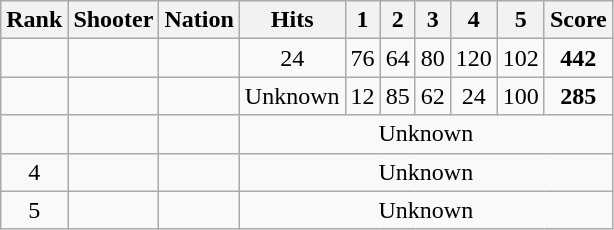<table class="wikitable sortable" style="text-align:center">
<tr>
<th>Rank</th>
<th>Shooter</th>
<th>Nation</th>
<th>Hits</th>
<th>1</th>
<th>2</th>
<th>3</th>
<th>4</th>
<th>5</th>
<th>Score</th>
</tr>
<tr>
<td></td>
<td align=left></td>
<td align=left></td>
<td>24</td>
<td>76</td>
<td>64</td>
<td>80</td>
<td>120</td>
<td>102</td>
<td><strong>442</strong></td>
</tr>
<tr>
<td></td>
<td align=left></td>
<td align=left></td>
<td>Unknown</td>
<td>12</td>
<td>85</td>
<td>62</td>
<td>24</td>
<td>100</td>
<td><strong>285</strong></td>
</tr>
<tr>
<td></td>
<td align=left></td>
<td align=left></td>
<td colspan=7>Unknown</td>
</tr>
<tr>
<td>4</td>
<td align=left></td>
<td align=left></td>
<td colspan=7>Unknown</td>
</tr>
<tr>
<td>5</td>
<td align=left></td>
<td align=left></td>
<td colspan=7>Unknown</td>
</tr>
</table>
